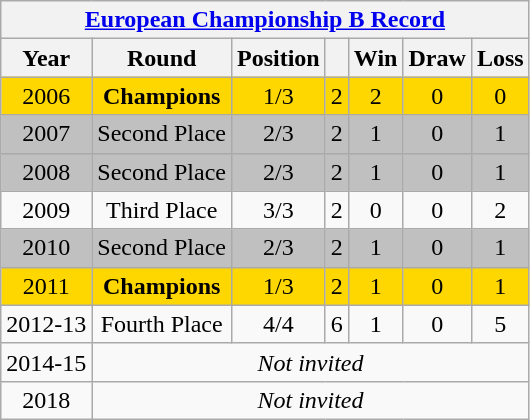<table class="wikitable" style="text-align: center;">
<tr>
<th colspan=9><a href='#'>European Championship B Record</a></th>
</tr>
<tr>
<th>Year</th>
<th>Round</th>
<th>Position</th>
<th></th>
<th>Win</th>
<th>Draw</th>
<th>Loss</th>
</tr>
<tr style="background:gold;">
<td>2006</td>
<td><strong>Champions</strong></td>
<td>1/3</td>
<td>2</td>
<td>2</td>
<td>0</td>
<td>0</td>
</tr>
<tr style="background:silver;">
<td>2007</td>
<td>Second Place</td>
<td>2/3</td>
<td>2</td>
<td>1</td>
<td>0</td>
<td>1</td>
</tr>
<tr style="background:silver;">
<td>2008</td>
<td>Second Place</td>
<td>2/3</td>
<td>2</td>
<td>1</td>
<td>0</td>
<td>1</td>
</tr>
<tr>
<td>2009</td>
<td>Third Place</td>
<td>3/3</td>
<td>2</td>
<td>0</td>
<td>0</td>
<td>2</td>
</tr>
<tr style="background:silver;">
<td>2010</td>
<td>Second Place</td>
<td>2/3</td>
<td>2</td>
<td>1</td>
<td>0</td>
<td>1</td>
</tr>
<tr style="background:gold;">
<td>2011</td>
<td><strong>Champions</strong></td>
<td>1/3</td>
<td>2</td>
<td>1</td>
<td>0</td>
<td>1</td>
</tr>
<tr>
<td>2012-13</td>
<td>Fourth Place</td>
<td>4/4</td>
<td>6</td>
<td>1</td>
<td>0</td>
<td>5</td>
</tr>
<tr>
<td>2014-15</td>
<td colspan=6><em>Not invited</em></td>
</tr>
<tr>
<td>2018</td>
<td colspan=6><em>Not invited</em></td>
</tr>
</table>
